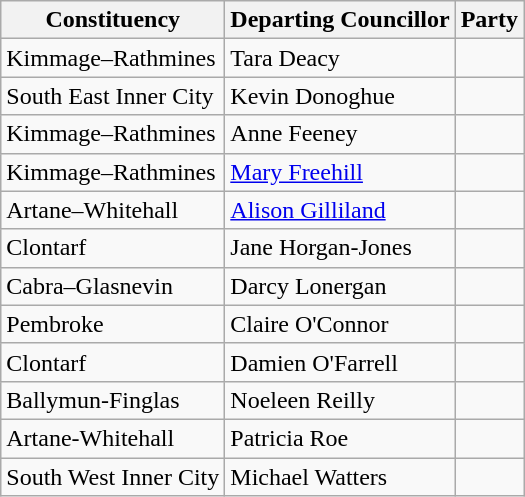<table class="wikitable sortable">
<tr>
<th>Constituency</th>
<th>Departing Councillor</th>
<th colspan="2">Party</th>
</tr>
<tr>
<td>Kimmage–Rathmines</td>
<td>Tara Deacy</td>
<td></td>
</tr>
<tr>
<td>South East Inner City</td>
<td>Kevin Donoghue</td>
<td></td>
</tr>
<tr>
<td>Kimmage–Rathmines</td>
<td>Anne Feeney</td>
<td></td>
</tr>
<tr>
<td>Kimmage–Rathmines</td>
<td><a href='#'>Mary Freehill</a></td>
<td></td>
</tr>
<tr>
<td>Artane–Whitehall</td>
<td><a href='#'>Alison Gilliland</a></td>
<td></td>
</tr>
<tr>
<td>Clontarf</td>
<td>Jane Horgan-Jones</td>
<td></td>
</tr>
<tr>
<td>Cabra–Glasnevin</td>
<td>Darcy Lonergan</td>
<td></td>
</tr>
<tr>
<td>Pembroke</td>
<td>Claire O'Connor</td>
<td></td>
</tr>
<tr>
<td>Clontarf</td>
<td>Damien O'Farrell</td>
<td></td>
</tr>
<tr>
<td>Ballymun-Finglas</td>
<td>Noeleen Reilly</td>
<td></td>
</tr>
<tr>
<td>Artane-Whitehall</td>
<td>Patricia Roe</td>
<td></td>
</tr>
<tr>
<td>South West Inner City</td>
<td>Michael Watters</td>
<td></td>
</tr>
</table>
